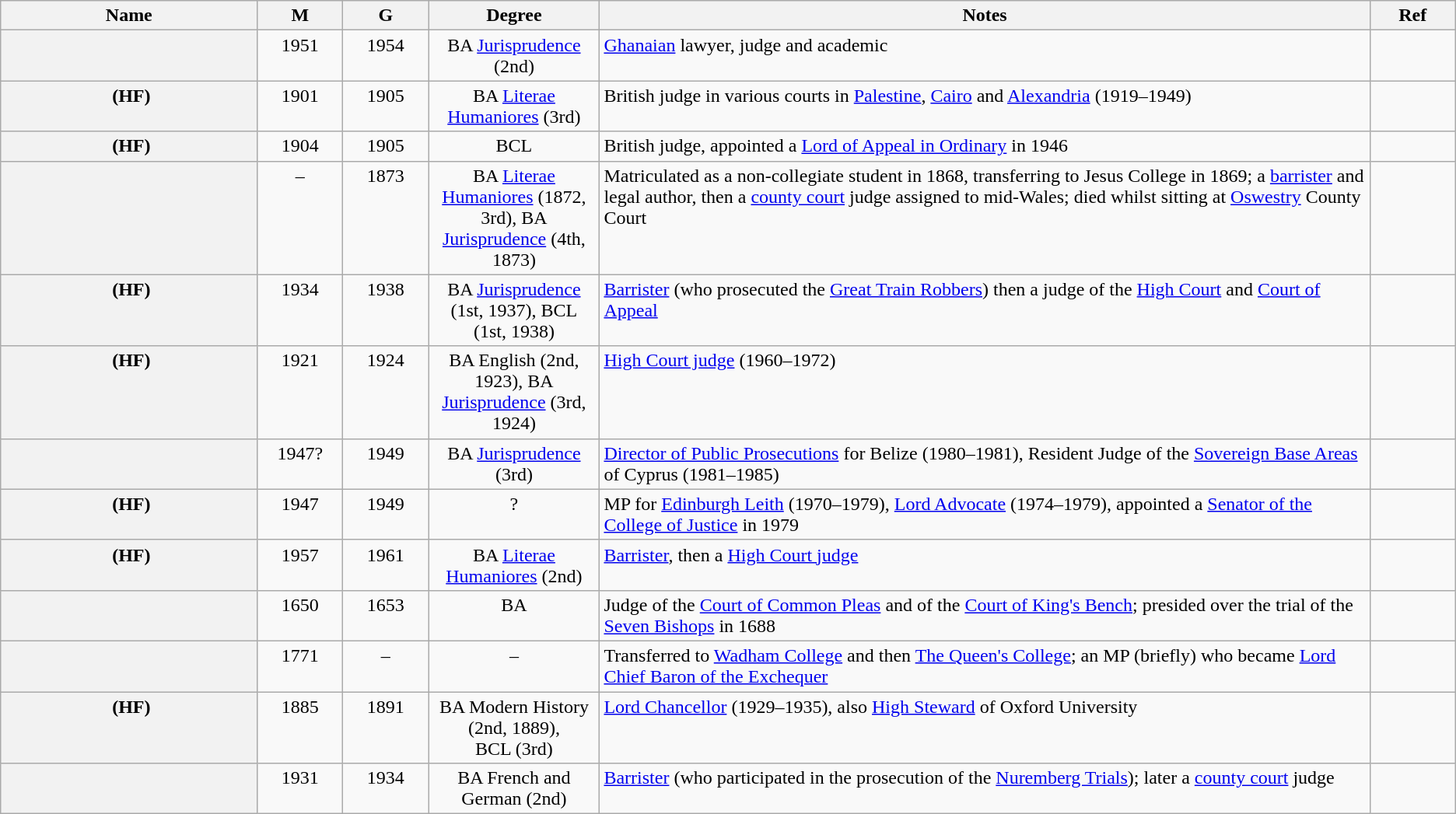<table class="wikitable sortable">
<tr>
<th scope="column" width="15%">Name</th>
<th scope="column" width="5%">M</th>
<th scope="column" width="5%">G</th>
<th scope="column" width="10%" class="unsortable">Degree</th>
<th scope="column" width="45%" class="unsortable">Notes</th>
<th scope="column" width="5%" class="unsortable">Ref</th>
</tr>
<tr valign="top">
<th scope="row"></th>
<td align="center">1951</td>
<td align="center">1954</td>
<td align="center">BA <a href='#'>Jurisprudence</a> (2nd)</td>
<td><a href='#'>Ghanaian</a> lawyer, judge and academic</td>
<td align="center"></td>
</tr>
<tr valign="top">
<th scope="row"> (HF)</th>
<td align="center">1901</td>
<td align="center">1905</td>
<td align="center">BA <a href='#'>Literae Humaniores</a> (3rd)</td>
<td>British judge in various courts in <a href='#'>Palestine</a>, <a href='#'>Cairo</a> and <a href='#'>Alexandria</a> (1919–1949)</td>
<td align="center"></td>
</tr>
<tr valign="top">
<th scope="row"> (HF)</th>
<td align="center">1904</td>
<td align="center">1905</td>
<td align="center">BCL</td>
<td>British judge, appointed a <a href='#'>Lord of Appeal in Ordinary</a> in 1946</td>
<td align="center"></td>
</tr>
<tr valign="top">
<th scope="row"></th>
<td align="center">–</td>
<td align="center">1873</td>
<td align="center">BA <a href='#'>Literae Humaniores</a> (1872, 3rd), BA <a href='#'>Jurisprudence</a> (4th, 1873)</td>
<td>Matriculated as a non-collegiate student in 1868, transferring to Jesus College in 1869; a <a href='#'>barrister</a> and legal author, then a <a href='#'>county court</a> judge assigned to mid-Wales; died whilst sitting at <a href='#'>Oswestry</a> County Court</td>
<td align="center"></td>
</tr>
<tr valign="top">
<th scope="row"> (HF)</th>
<td align="center">1934</td>
<td align="center">1938</td>
<td align="center">BA <a href='#'>Jurisprudence</a> (1st, 1937), BCL (1st, 1938)</td>
<td><a href='#'>Barrister</a> (who prosecuted the <a href='#'>Great Train Robbers</a>) then a judge of the <a href='#'>High Court</a> and <a href='#'>Court of Appeal</a></td>
<td align="center"></td>
</tr>
<tr valign="top">
<th scope="row"> (HF)</th>
<td align="center">1921</td>
<td align="center">1924</td>
<td align="center">BA English (2nd, 1923), BA <a href='#'>Jurisprudence</a> (3rd, 1924)</td>
<td><a href='#'>High Court judge</a> (1960–1972)</td>
<td align="center"></td>
</tr>
<tr valign="top">
<th scope="row"></th>
<td align="center"><span>1947</span>?</td>
<td align="center">1949</td>
<td align="center">BA <a href='#'>Jurisprudence</a> (3rd)</td>
<td><a href='#'>Director of Public Prosecutions</a> for Belize (1980–1981), Resident Judge of the <a href='#'>Sovereign Base Areas</a> of Cyprus (1981–1985)</td>
<td align="center"></td>
</tr>
<tr valign="top">
<th scope="row"> (HF)</th>
<td align="center">1947</td>
<td align="center">1949</td>
<td align="center">?</td>
<td>MP for <a href='#'>Edinburgh Leith</a> (1970–1979), <a href='#'>Lord Advocate</a> (1974–1979), appointed a <a href='#'>Senator of the College of Justice</a> in 1979</td>
<td align="center"></td>
</tr>
<tr valign="top">
<th scope="row"> (HF)</th>
<td align="center">1957</td>
<td align="center">1961</td>
<td align="center">BA <a href='#'>Literae Humaniores</a> (2nd)</td>
<td><a href='#'>Barrister</a>, then a <a href='#'>High Court judge</a></td>
<td align="center"></td>
</tr>
<tr valign="top">
<th scope="row"></th>
<td align="center">1650</td>
<td align="center">1653</td>
<td align="center">BA</td>
<td>Judge of the <a href='#'>Court of Common Pleas</a> and of the <a href='#'>Court of King's Bench</a>; presided over the trial of the <a href='#'>Seven Bishops</a> in 1688</td>
<td align="center"></td>
</tr>
<tr valign="top">
<th scope="row"></th>
<td align="center">1771</td>
<td align="center">–</td>
<td align="center">–</td>
<td>Transferred to <a href='#'>Wadham College</a> and then <a href='#'>The Queen's College</a>; an MP (briefly) who became <a href='#'>Lord Chief Baron of the Exchequer</a></td>
<td align="center"></td>
</tr>
<tr valign="top">
<th scope="row"> (HF)</th>
<td align="center">1885</td>
<td align="center">1891</td>
<td align="center">BA Modern History (2nd, 1889), BCL (3rd)</td>
<td><a href='#'>Lord Chancellor</a> (1929–1935), also <a href='#'>High Steward</a> of Oxford University</td>
<td align="center"></td>
</tr>
<tr valign="top">
<th scope="row"></th>
<td align="center">1931</td>
<td align="center">1934</td>
<td align="center">BA French and German (2nd)</td>
<td><a href='#'>Barrister</a> (who participated in the prosecution of the <a href='#'>Nuremberg Trials</a>); later a <a href='#'>county court</a> judge</td>
<td align="center"></td>
</tr>
</table>
